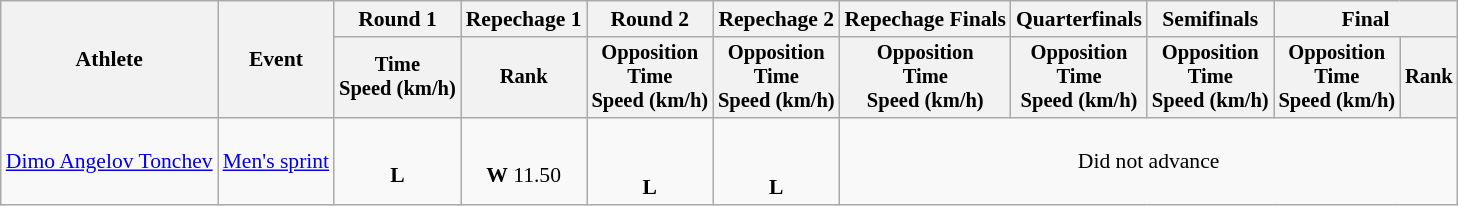<table class="wikitable" style="font-size:90%">
<tr>
<th rowspan="2">Athlete</th>
<th rowspan="2">Event</th>
<th>Round 1</th>
<th>Repechage 1</th>
<th>Round 2</th>
<th>Repechage 2</th>
<th>Repechage Finals</th>
<th>Quarterfinals</th>
<th>Semifinals</th>
<th colspan=2>Final</th>
</tr>
<tr style="font-size:95%">
<th>Time<br>Speed (km/h)</th>
<th>Rank</th>
<th>Opposition<br>Time<br>Speed (km/h)</th>
<th>Opposition<br>Time<br>Speed (km/h)</th>
<th>Opposition<br>Time<br>Speed (km/h)</th>
<th>Opposition<br>Time<br>Speed (km/h)</th>
<th>Opposition<br>Time<br>Speed (km/h)</th>
<th>Opposition<br>Time<br>Speed (km/h)</th>
<th>Rank</th>
</tr>
<tr align=center>
<td align=left><a href='#'>Dimo Angelov Tonchev</a></td>
<td style="text-align:left;" rowspan="1"><a href='#'>Men's sprint</a></td>
<td><br><strong>L</strong></td>
<td><br><strong>W</strong> 11.50</td>
<td><br><br><strong>L</strong></td>
<td><br><br><strong>L</strong></td>
<td colspan=5>Did not advance</td>
</tr>
</table>
